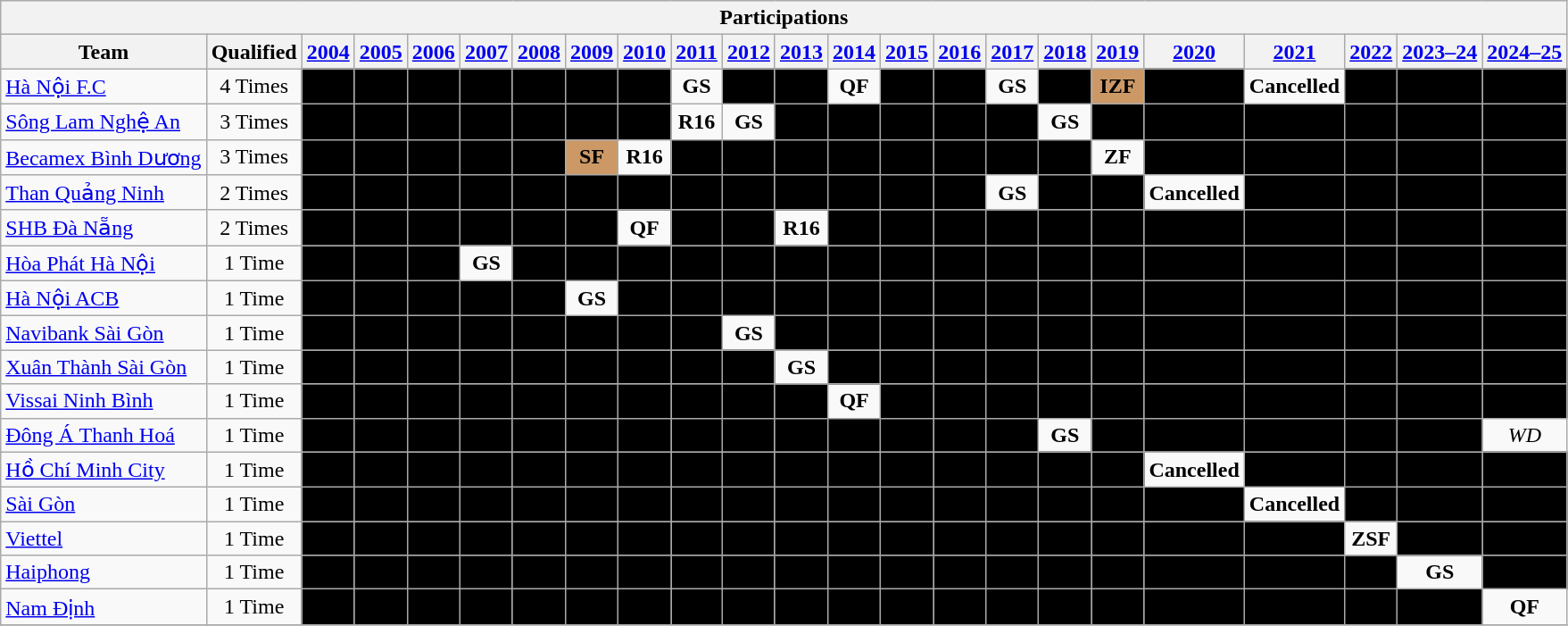<table class="wikitable" style="text-align:">
<tr>
<th colspan=23>Participations</th>
</tr>
<tr>
<th>Team</th>
<th>Qualified</th>
<th><a href='#'>2004</a></th>
<th><a href='#'>2005</a></th>
<th><a href='#'>2006</a></th>
<th><a href='#'>2007</a></th>
<th><a href='#'>2008</a></th>
<th><a href='#'>2009</a></th>
<th><a href='#'>2010</a></th>
<th><a href='#'>2011</a></th>
<th><a href='#'>2012</a></th>
<th><a href='#'>2013</a></th>
<th><a href='#'>2014</a></th>
<th><a href='#'>2015</a></th>
<th><a href='#'>2016</a></th>
<th><a href='#'>2017</a></th>
<th><a href='#'>2018</a></th>
<th><a href='#'>2019</a></th>
<th><a href='#'>2020</a></th>
<th><a href='#'>2021</a></th>
<th><a href='#'>2022</a></th>
<th><a href='#'>2023–24</a></th>
<th><a href='#'>2024–25</a></th>
</tr>
<tr align=center>
<td align=left> <a href='#'>Hà Nội F.C</a></td>
<td>4 Times</td>
<td style="background:#000000"></td>
<td style="background:#000000"></td>
<td style="background:#000000"></td>
<td style="background:#000000"></td>
<td style="background:#000000"></td>
<td style="background:#000000"></td>
<td style="background:#000000"></td>
<td><strong>GS</strong></td>
<td style="background:#000000"></td>
<td style="background:#000000"></td>
<td><strong>QF</strong></td>
<td style="background:#000000"></td>
<td style="background:#000000"></td>
<td><strong>GS</strong></td>
<td style="background:#000000"></td>
<td style="background:#c96"><strong>IZF</strong></td>
<td style="background:#000000"></td>
<td><strong>Cancelled</strong></td>
<td style="background:#000000"></td>
<td style="background:#000000"></td>
<td style="background:#000000"></td>
</tr>
<tr align=center>
<td align=left> <a href='#'>Sông Lam Nghệ An</a></td>
<td>3 Times</td>
<td style="background:#000000"></td>
<td style="background:#000000"></td>
<td style="background:#000000"></td>
<td style="background:#000000"></td>
<td style="background:#000000"></td>
<td style="background:#000000"></td>
<td style="background:#000000"></td>
<td><strong>R16</strong></td>
<td><strong>GS</strong></td>
<td style="background:#000000"></td>
<td style="background:#000000"></td>
<td style="background:#000000"></td>
<td style="background:#000000"></td>
<td style="background:#000000"></td>
<td><strong>GS</strong></td>
<td style="background:#000000"></td>
<td style="background:#000000"></td>
<td style="background:#000000"></td>
<td style="background:#000000"></td>
<td style="background:#000000"></td>
<td style="background:#000000"></td>
</tr>
<tr align=center>
<td align=left> <a href='#'>Becamex Bình Dương</a></td>
<td>3 Times</td>
<td style="background:#000000"></td>
<td style="background:#000000"></td>
<td style="background:#000000"></td>
<td style="background:#000000"></td>
<td style="background:#000000"></td>
<td style="background:#c96"><strong>SF</strong></td>
<td><strong>R16</strong></td>
<td style="background:#000000"></td>
<td style="background:#000000"></td>
<td style="background:#000000"></td>
<td style="background:#000000"></td>
<td style="background:#000000"></td>
<td style="background:#000000"></td>
<td style="background:#000000"></td>
<td style="background:#000000"></td>
<td><strong>ZF</strong></td>
<td style="background:#000000"></td>
<td style="background:#000000"></td>
<td style="background:#000000"></td>
<td style="background:#000000"></td>
<td style="background:#000000"></td>
</tr>
<tr align=center>
<td align=left> <a href='#'>Than Quảng Ninh</a></td>
<td>2 Times</td>
<td style="background:#000000"></td>
<td style="background:#000000"></td>
<td style="background:#000000"></td>
<td style="background:#000000"></td>
<td style="background:#000000"></td>
<td style="background:#000000"></td>
<td style="background:#000000"></td>
<td style="background:#000000"></td>
<td style="background:#000000"></td>
<td style="background:#000000"></td>
<td style="background:#000000"></td>
<td style="background:#000000"></td>
<td style="background:#000000"></td>
<td><strong>GS</strong></td>
<td style="background:#000000"></td>
<td style="background:#000000"></td>
<td><strong>Cancelled</strong></td>
<td style="background:#000000"></td>
<td style="background:#000000"></td>
<td style="background:#000000"></td>
<td style="background:#000000"></td>
</tr>
<tr align=center>
<td align=left> <a href='#'>SHB Đà Nẵng</a></td>
<td>2 Times</td>
<td style="background:#000000"></td>
<td style="background:#000000"></td>
<td style="background:#000000"></td>
<td style="background:#000000"></td>
<td style="background:#000000"></td>
<td style="background:#000000"></td>
<td><strong>QF</strong></td>
<td style="background:#000000"></td>
<td style="background:#000000"></td>
<td><strong>R16</strong></td>
<td style="background:#000000"></td>
<td style="background:#000000"></td>
<td style="background:#000000"></td>
<td style="background:#000000"></td>
<td style="background:#000000"></td>
<td style="background:#000000"></td>
<td style="background:#000000"></td>
<td style="background:#000000"></td>
<td style="background:#000000"></td>
<td style="background:#000000"></td>
<td style="background:#000000"></td>
</tr>
<tr align=center>
<td align=left> <a href='#'>Hòa Phát Hà Nội</a></td>
<td>1 Time</td>
<td style="background:#000000"></td>
<td style="background:#000000"></td>
<td style="background:#000000"></td>
<td><strong>GS</strong></td>
<td style="background:#000000"></td>
<td style="background:#000000"></td>
<td style="background:#000000"></td>
<td style="background:#000000"></td>
<td style="background:#000000"></td>
<td style="background:#000000"></td>
<td style="background:#000000"></td>
<td style="background:#000000"></td>
<td style="background:#000000"></td>
<td style="background:#000000"></td>
<td style="background:#000000"></td>
<td style="background:#000000"></td>
<td style="background:#000000"></td>
<td style="background:#000000"></td>
<td style="background:#000000"></td>
<td style="background:#000000"></td>
<td style="background:#000000"></td>
</tr>
<tr align=center>
<td align=left> <a href='#'>Hà Nội ACB</a></td>
<td>1 Time</td>
<td style="background:#000000"></td>
<td style="background:#000000"></td>
<td style="background:#000000"></td>
<td style="background:#000000"></td>
<td style="background:#000000"></td>
<td><strong>GS</strong></td>
<td style="background:#000000"></td>
<td style="background:#000000"></td>
<td style="background:#000000"></td>
<td style="background:#000000"></td>
<td style="background:#000000"></td>
<td style="background:#000000"></td>
<td style="background:#000000"></td>
<td style="background:#000000"></td>
<td style="background:#000000"></td>
<td style="background:#000000"></td>
<td style="background:#000000"></td>
<td style="background:#000000"></td>
<td style="background:#000000"></td>
<td style="background:#000000"></td>
<td style="background:#000000"></td>
</tr>
<tr align=center>
<td align=left> <a href='#'>Navibank Sài Gòn</a></td>
<td>1 Time</td>
<td style="background:#000000"></td>
<td style="background:#000000"></td>
<td style="background:#000000"></td>
<td style="background:#000000"></td>
<td style="background:#000000"></td>
<td style="background:#000000"></td>
<td style="background:#000000"></td>
<td style="background:#000000"></td>
<td><strong>GS</strong></td>
<td style="background:#000000"></td>
<td style="background:#000000"></td>
<td style="background:#000000"></td>
<td style="background:#000000"></td>
<td style="background:#000000"></td>
<td style="background:#000000"></td>
<td style="background:#000000"></td>
<td style="background:#000000"></td>
<td style="background:#000000"></td>
<td style="background:#000000"></td>
<td style="background:#000000"></td>
<td style="background:#000000"></td>
</tr>
<tr align=center>
<td align=left> <a href='#'>Xuân Thành Sài Gòn</a></td>
<td>1 Time</td>
<td style="background:#000000"></td>
<td style="background:#000000"></td>
<td style="background:#000000"></td>
<td style="background:#000000"></td>
<td style="background:#000000"></td>
<td style="background:#000000"></td>
<td style="background:#000000"></td>
<td style="background:#000000"></td>
<td style="background:#000000"></td>
<td><strong>GS</strong></td>
<td style="background:#000000"></td>
<td style="background:#000000"></td>
<td style="background:#000000"></td>
<td style="background:#000000"></td>
<td style="background:#000000"></td>
<td style="background:#000000"></td>
<td style="background:#000000"></td>
<td style="background:#000000"></td>
<td style="background:#000000"></td>
<td style="background:#000000"></td>
<td style="background:#000000"></td>
</tr>
<tr align=center>
<td align=left> <a href='#'>Vissai Ninh Bình</a></td>
<td>1 Time</td>
<td style="background:#000000"></td>
<td style="background:#000000"></td>
<td style="background:#000000"></td>
<td style="background:#000000"></td>
<td style="background:#000000"></td>
<td style="background:#000000"></td>
<td style="background:#000000"></td>
<td style="background:#000000"></td>
<td style="background:#000000"></td>
<td style="background:#000000"></td>
<td><strong>QF</strong></td>
<td style="background:#000000"></td>
<td style="background:#000000"></td>
<td style="background:#000000"></td>
<td style="background:#000000"></td>
<td style="background:#000000"></td>
<td style="background:#000000"></td>
<td style="background:#000000"></td>
<td style="background:#000000"></td>
<td style="background:#000000"></td>
<td style="background:#000000"></td>
</tr>
<tr align=center>
<td align=left> <a href='#'>Đông Á Thanh Hoá</a></td>
<td>1 Time</td>
<td style="background:#000000"></td>
<td style="background:#000000"></td>
<td style="background:#000000"></td>
<td style="background:#000000"></td>
<td style="background:#000000"></td>
<td style="background:#000000"></td>
<td style="background:#000000"></td>
<td style="background:#000000"></td>
<td style="background:#000000"></td>
<td style="background:#000000"></td>
<td style="background:#000000"></td>
<td style="background:#000000"></td>
<td style="background:#000000"></td>
<td style="background:#000000"></td>
<td><strong>GS</strong></td>
<td style="background:#000000"></td>
<td style="background:#000000"></td>
<td style="background:#000000"></td>
<td style="background:#000000"></td>
<td style="background:#000000"></td>
<td><em>WD</em></td>
</tr>
<tr align=center>
<td align=left> <a href='#'>Hồ Chí Minh City</a></td>
<td>1 Time</td>
<td style="background:#000000"></td>
<td style="background:#000000"></td>
<td style="background:#000000"></td>
<td style="background:#000000"></td>
<td style="background:#000000"></td>
<td style="background:#000000"></td>
<td style="background:#000000"></td>
<td style="background:#000000"></td>
<td style="background:#000000"></td>
<td style="background:#000000"></td>
<td style="background:#000000"></td>
<td style="background:#000000"></td>
<td style="background:#000000"></td>
<td style="background:#000000"></td>
<td style="background:#000000"></td>
<td style="background:#000000"></td>
<td><strong>Cancelled</strong></td>
<td style="background:#000000"></td>
<td style="background:#000000"></td>
<td style="background:#000000"></td>
<td style="background:#000000"></td>
</tr>
<tr align=center>
<td align=left> <a href='#'>Sài Gòn</a></td>
<td>1 Time</td>
<td style="background:#000000"></td>
<td style="background:#000000"></td>
<td style="background:#000000"></td>
<td style="background:#000000"></td>
<td style="background:#000000"></td>
<td style="background:#000000"></td>
<td style="background:#000000"></td>
<td style="background:#000000"></td>
<td style="background:#000000"></td>
<td style="background:#000000"></td>
<td style="background:#000000"></td>
<td style="background:#000000"></td>
<td style="background:#000000"></td>
<td style="background:#000000"></td>
<td style="background:#000000"></td>
<td style="background:#000000"></td>
<td style="background:#000000"></td>
<td><strong>Cancelled</strong></td>
<td style="background:#000000"></td>
<td style="background:#000000"></td>
<td style="background:#000000"></td>
</tr>
<tr align=center>
<td align=left> <a href='#'>Viettel</a></td>
<td>1 Time</td>
<td style="background:#000000"></td>
<td style="background:#000000"></td>
<td style="background:#000000"></td>
<td style="background:#000000"></td>
<td style="background:#000000"></td>
<td style="background:#000000"></td>
<td style="background:#000000"></td>
<td style="background:#000000"></td>
<td style="background:#000000"></td>
<td style="background:#000000"></td>
<td style="background:#000000"></td>
<td style="background:#000000"></td>
<td style="background:#000000"></td>
<td style="background:#000000"></td>
<td style="background:#000000"></td>
<td style="background:#000000"></td>
<td style="background:#000000"></td>
<td style="background:#000000"></td>
<td><strong>ZSF</strong></td>
<td style="background:#000000"></td>
<td style="background:#000000"></td>
</tr>
<tr align=center>
<td align=left> <a href='#'>Haiphong</a></td>
<td>1 Time</td>
<td style="background:#000000"></td>
<td style="background:#000000"></td>
<td style="background:#000000"></td>
<td style="background:#000000"></td>
<td style="background:#000000"></td>
<td style="background:#000000"></td>
<td style="background:#000000"></td>
<td style="background:#000000"></td>
<td style="background:#000000"></td>
<td style="background:#000000"></td>
<td style="background:#000000"></td>
<td style="background:#000000"></td>
<td style="background:#000000"></td>
<td style="background:#000000"></td>
<td style="background:#000000"></td>
<td style="background:#000000"></td>
<td style="background:#000000"></td>
<td style="background:#000000"></td>
<td style="background:#000000"></td>
<td><strong>GS</strong></td>
<td style="background:#000000"></td>
</tr>
<tr align=center>
<td align=left> <a href='#'>Nam Định</a></td>
<td>1 Time</td>
<td style="background:#000000"></td>
<td style="background:#000000"></td>
<td style="background:#000000"></td>
<td style="background:#000000"></td>
<td style="background:#000000"></td>
<td style="background:#000000"></td>
<td style="background:#000000"></td>
<td style="background:#000000"></td>
<td style="background:#000000"></td>
<td style="background:#000000"></td>
<td style="background:#000000"></td>
<td style="background:#000000"></td>
<td style="background:#000000"></td>
<td style="background:#000000"></td>
<td style="background:#000000"></td>
<td style="background:#000000"></td>
<td style="background:#000000"></td>
<td style="background:#000000"></td>
<td style="background:#000000"></td>
<td style="background:#000000"></td>
<td><strong>QF</strong></td>
</tr>
<tr align=center>
</tr>
</table>
